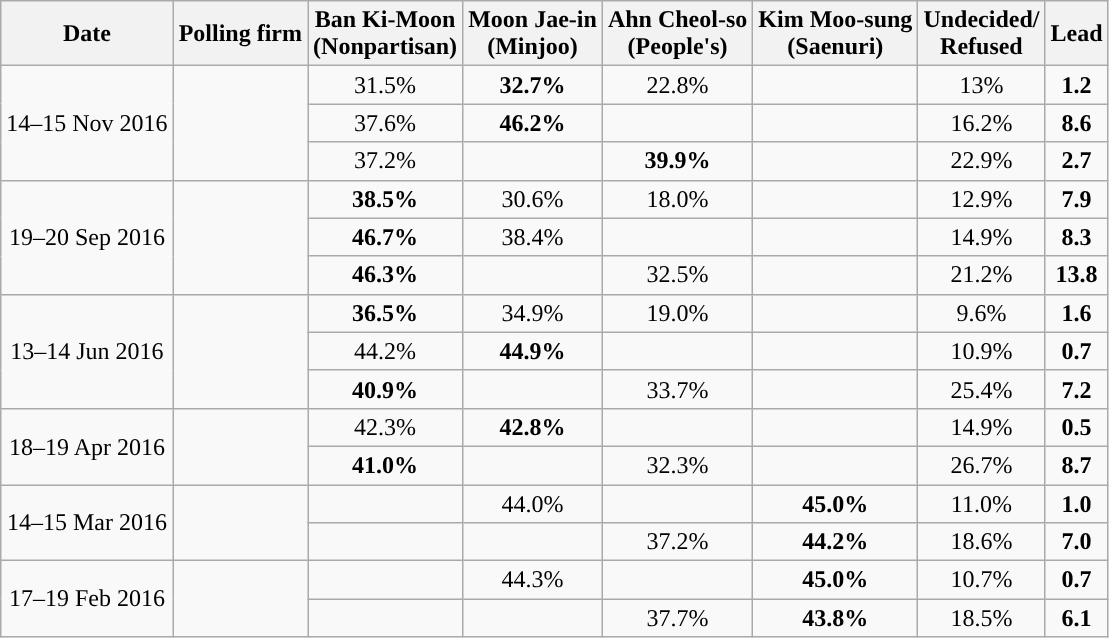<table class="wikitable mw-collapsible mw-collapsed" style="text-align:center">
<tr>
<th>Date</th>
<th>Polling firm</th>
<th nowrap>Ban Ki-Moon<br>(Nonpartisan)</th>
<th>Moon Jae-in<br>(Minjoo)</th>
<th>Ahn Cheol-so<br>(People's)</th>
<th>Kim Moo-sung<br>(Saenuri)</th>
<th>Undecided/<br>Refused</th>
<th>Lead</th>
</tr>
<tr>
<td rowspan="3" style="text-align: center;">14–15 Nov 2016</td>
<td rowspan="3" style="text-align: center;"></td>
<td align=center>31.5%</td>
<td align=center ><strong>32.7%</strong></td>
<td align=center>22.8%</td>
<td></td>
<td align=center>13%</td>
<td style="text-align: center; background:"><strong>1.2</strong></td>
</tr>
<tr>
<td align=center>37.6%</td>
<td align=center ><strong>46.2%</strong></td>
<td></td>
<td></td>
<td align=center>16.2%</td>
<td style="text-align: center; background:"><strong>8.6</strong></td>
</tr>
<tr>
<td align=center>37.2%</td>
<td></td>
<td style="text-align: center; background:"><strong>39.9%</strong></td>
<td></td>
<td align=center>22.9%</td>
<td style="text-align: center; background:"><strong>2.7</strong></td>
</tr>
<tr>
<td rowspan="3" style="text-align: center;">19–20 Sep 2016</td>
<td rowspan="3" style="text-align: center;"></td>
<td align=center ><strong>38.5%</strong></td>
<td align=center>30.6%</td>
<td align=center>18.0%</td>
<td></td>
<td align=center>12.9%</td>
<td style="text-align: center; background:"><strong>7.9</strong></td>
</tr>
<tr>
<td align=center ><strong>46.7%</strong></td>
<td align=center>38.4%</td>
<td></td>
<td></td>
<td align=center>14.9%</td>
<td style="text-align: center; background:"><strong>8.3</strong></td>
</tr>
<tr>
<td align=center ><strong>46.3%</strong></td>
<td></td>
<td align=center>32.5%</td>
<td></td>
<td align=center>21.2%</td>
<td style="text-align: center; background:"><strong>13.8</strong></td>
</tr>
<tr>
<td rowspan="3" style="text-align: center;">13–14 Jun 2016</td>
<td rowspan="3" style="text-align: center;"></td>
<td align=center ><strong>36.5%</strong></td>
<td align=center>34.9%</td>
<td align=center>19.0%</td>
<td></td>
<td align=center>9.6%</td>
<td style="text-align: center; background:"><strong>1.6</strong></td>
</tr>
<tr>
<td align=center>44.2%</td>
<td align=center ><strong>44.9%</strong></td>
<td></td>
<td></td>
<td align=center>10.9%</td>
<td style="text-align: center; background:"><strong>0.7</strong></td>
</tr>
<tr>
<td align=center ><strong>40.9%</strong></td>
<td></td>
<td align=center>33.7%</td>
<td></td>
<td align=center>25.4%</td>
<td style="text-align: center; background:"><strong>7.2</strong></td>
</tr>
<tr>
<td rowspan="2" style="text-align: center;">18–19 Apr 2016</td>
<td rowspan="2" style="text-align: center;"></td>
<td align=center>42.3%</td>
<td align=center ><strong>42.8%</strong></td>
<td></td>
<td></td>
<td align=center>14.9%</td>
<td style="text-align: center; background:"><strong>0.5</strong></td>
</tr>
<tr>
<td align=center ><strong>41.0%</strong></td>
<td></td>
<td align=center>32.3%</td>
<td></td>
<td align=center>26.7%</td>
<td style="text-align: center; background:"><strong>8.7</strong></td>
</tr>
<tr>
<td rowspan="2" style="text-align: center;">14–15 Mar 2016</td>
<td rowspan="2" style="text-align: center;"></td>
<td></td>
<td align=center>44.0%</td>
<td></td>
<td align=center ><strong>45.0%</strong></td>
<td align=center>11.0%</td>
<td style="text-align: center; background:"><strong>1.0</strong></td>
</tr>
<tr>
<td></td>
<td></td>
<td align=center>37.2%</td>
<td align=center ><strong>44.2%</strong></td>
<td align=center>18.6%</td>
<td style="text-align: center; background:"><strong>7.0</strong></td>
</tr>
<tr>
<td rowspan="2" style="text-align: center;">17–19 Feb 2016</td>
<td rowspan="2" style="text-align: center;"></td>
<td></td>
<td align=center>44.3%</td>
<td></td>
<td align=center ><strong>45.0%</strong></td>
<td align=center>10.7%</td>
<td style="text-align: center; background:"><strong>0.7</strong></td>
</tr>
<tr>
<td></td>
<td></td>
<td align=center>37.7%</td>
<td align=center ><strong>43.8%</strong></td>
<td align=center>18.5%</td>
<td style="text-align: center; background:"><strong>6.1</strong></td>
</tr>
</table>
